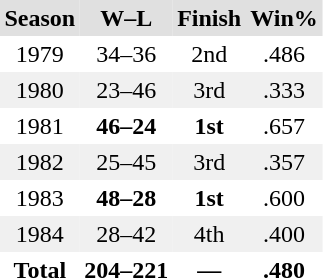<table BORDER="0" CELLPADDING="3" CELLSPACING="0">
<tr ---- ALIGN="center" bgcolor="#e0e0e0">
<th ALIGN="center">Season</th>
<th ALIGN="center">W–L</th>
<th ALIGN="center">Finish</th>
<th ALIGN="center">Win%</th>
</tr>
<tr ---- ALIGN="center">
<td ALIGN="center">1979</td>
<td ALIGN="center">34–36</td>
<td ALIGN="center">2nd</td>
<td ALIGN="center">.486</td>
</tr>
<tr ---- ALIGN="center" bgcolor="#f0f0f0">
<td ALIGN="center">1980</td>
<td ALIGN="center">23–46</td>
<td ALIGN="center">3rd</td>
<td ALIGN="center">.333</td>
</tr>
<tr ---- ALIGN="center">
<td ALIGN="center">1981</td>
<td ALIGN="center"><strong>46–24</strong></td>
<td ALIGN="center"><strong>1st</strong></td>
<td ALIGN="center">.657</td>
</tr>
<tr ---- ALIGN="center" bgcolor="#f0f0f0">
<td ALIGN="center">1982</td>
<td ALIGN="center">25–45</td>
<td ALIGN="center">3rd</td>
<td ALIGN="center">.357</td>
</tr>
<tr ---- ALIGN="center">
<td ALIGN="center">1983</td>
<td ALIGN="center"><strong>48–28</strong></td>
<td ALIGN="center"><strong>1st</strong></td>
<td ALIGN="center">.600</td>
</tr>
<tr ---- ALIGN="center" bgcolor="#f0f0f0">
<td ALIGN="center">1984</td>
<td ALIGN="center">28–42</td>
<td ALIGN="center">4th</td>
<td ALIGN="center">.400</td>
</tr>
<tr ---- ALIGN="center">
<td ALIGN="center"><strong>Total</strong></td>
<td ALIGN="center"><strong>204–221</strong></td>
<td ALIGN="center"><strong>—</strong></td>
<td ALIGN="center"><strong>.480</strong></td>
</tr>
</table>
